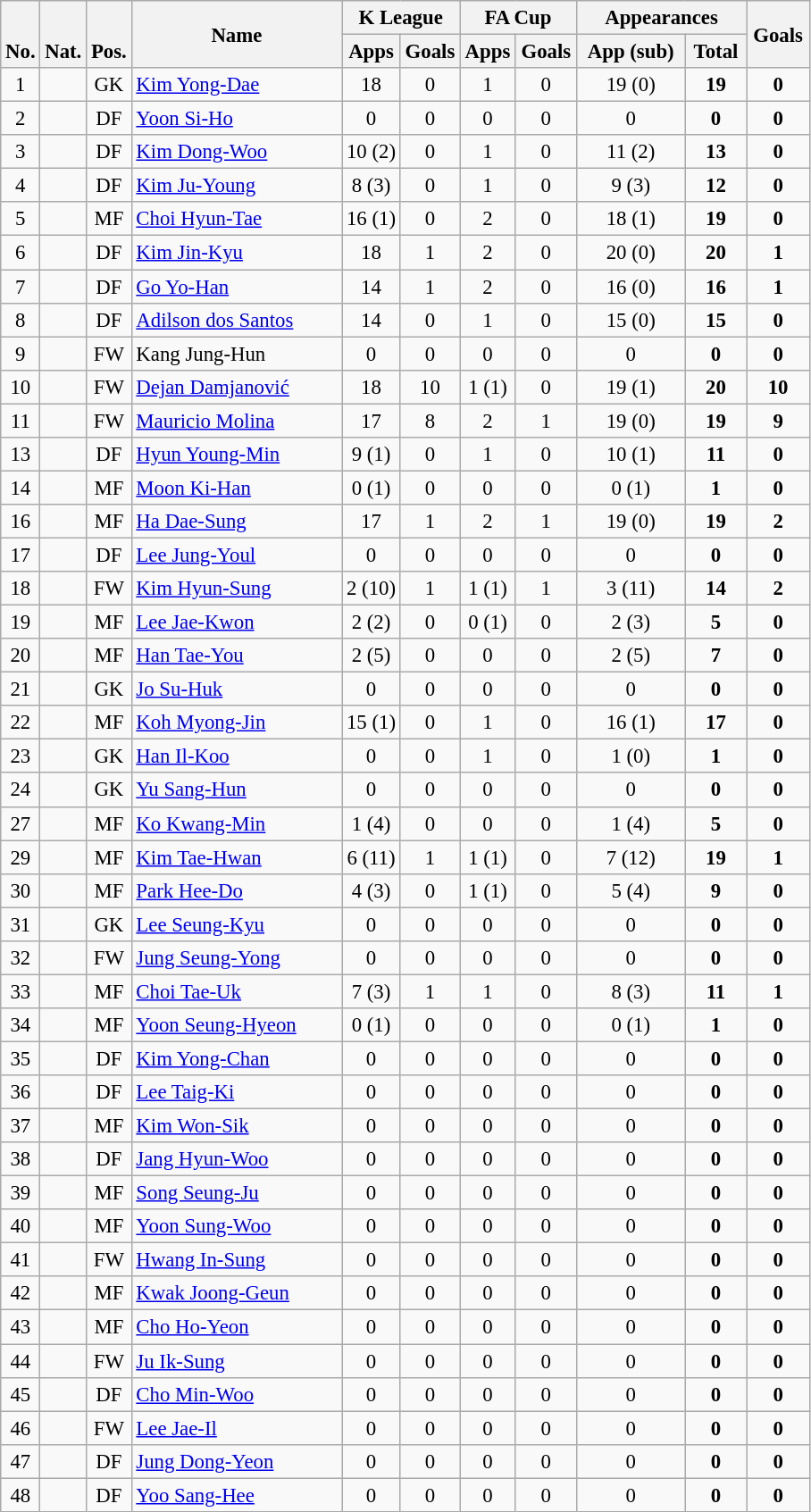<table class="wikitable" style="font-size: 95%; text-align: center;">
<tr>
<th rowspan="2" valign="bottom">No.</th>
<th rowspan="2" valign="bottom">Nat.</th>
<th rowspan="2" valign="bottom">Pos.</th>
<th rowspan="2" width="150">Name</th>
<th colspan="2" width="80">K League</th>
<th colspan="2" width="80">FA Cup</th>
<th colspan="2" width="120">Appearances</th>
<th rowspan="2" width="40">Goals</th>
</tr>
<tr>
<th>Apps</th>
<th>Goals</th>
<th>Apps</th>
<th>Goals</th>
<th>App (sub)</th>
<th>Total</th>
</tr>
<tr>
<td>1</td>
<td></td>
<td>GK</td>
<td align=left><a href='#'>Kim Yong-Dae</a></td>
<td>18</td>
<td>0</td>
<td>1</td>
<td>0</td>
<td>19 (0)</td>
<td><strong>19</strong></td>
<td><strong>0</strong></td>
</tr>
<tr>
<td>2</td>
<td></td>
<td>DF</td>
<td align=left><a href='#'>Yoon Si-Ho</a></td>
<td>0</td>
<td>0</td>
<td>0</td>
<td>0</td>
<td>0</td>
<td><strong>0</strong></td>
<td><strong>0</strong></td>
</tr>
<tr>
<td>3</td>
<td></td>
<td>DF</td>
<td align=left><a href='#'>Kim Dong-Woo</a></td>
<td>10 (2)</td>
<td>0</td>
<td>1</td>
<td>0</td>
<td>11 (2)</td>
<td><strong>13</strong></td>
<td><strong>0</strong></td>
</tr>
<tr>
<td>4</td>
<td></td>
<td>DF</td>
<td align=left><a href='#'>Kim Ju-Young</a></td>
<td>8 (3)</td>
<td>0</td>
<td>1</td>
<td>0</td>
<td>9 (3)</td>
<td><strong>12</strong></td>
<td><strong>0</strong></td>
</tr>
<tr>
<td>5</td>
<td></td>
<td>MF</td>
<td align=left><a href='#'>Choi Hyun-Tae</a></td>
<td>16 (1)</td>
<td>0</td>
<td>2</td>
<td>0</td>
<td>18 (1)</td>
<td><strong>19</strong></td>
<td><strong>0</strong></td>
</tr>
<tr>
<td>6</td>
<td></td>
<td>DF</td>
<td align=left><a href='#'>Kim Jin-Kyu</a></td>
<td>18</td>
<td>1</td>
<td>2</td>
<td>0</td>
<td>20 (0)</td>
<td><strong>20</strong></td>
<td><strong>1</strong></td>
</tr>
<tr>
<td>7</td>
<td></td>
<td>DF</td>
<td align=left><a href='#'>Go Yo-Han</a></td>
<td>14</td>
<td>1</td>
<td>2</td>
<td>0</td>
<td>16 (0)</td>
<td><strong>16</strong></td>
<td><strong>1</strong></td>
</tr>
<tr>
<td>8</td>
<td></td>
<td>DF</td>
<td align=left><a href='#'>Adilson dos Santos</a></td>
<td>14</td>
<td>0</td>
<td>1</td>
<td>0</td>
<td>15 (0)</td>
<td><strong>15</strong></td>
<td><strong>0</strong></td>
</tr>
<tr>
<td>9</td>
<td></td>
<td>FW</td>
<td align=left>Kang Jung-Hun</td>
<td>0</td>
<td>0</td>
<td>0</td>
<td>0</td>
<td>0</td>
<td><strong>0</strong></td>
<td><strong>0</strong></td>
</tr>
<tr>
<td>10</td>
<td></td>
<td>FW</td>
<td align=left><a href='#'>Dejan Damjanović</a></td>
<td>18</td>
<td>10</td>
<td>1 (1)</td>
<td>0</td>
<td>19 (1)</td>
<td><strong>20</strong></td>
<td><strong>10</strong></td>
</tr>
<tr>
<td>11</td>
<td></td>
<td>FW</td>
<td align=left><a href='#'>Mauricio Molina</a></td>
<td>17</td>
<td>8</td>
<td>2</td>
<td>1</td>
<td>19 (0)</td>
<td><strong>19</strong></td>
<td><strong>9</strong></td>
</tr>
<tr>
<td>13</td>
<td></td>
<td>DF</td>
<td align=left><a href='#'>Hyun Young-Min</a></td>
<td>9 (1)</td>
<td>0</td>
<td>1</td>
<td>0</td>
<td>10 (1)</td>
<td><strong>11</strong></td>
<td><strong>0</strong></td>
</tr>
<tr>
<td>14</td>
<td></td>
<td>MF</td>
<td align=left><a href='#'>Moon Ki-Han</a></td>
<td>0 (1)</td>
<td>0</td>
<td>0</td>
<td>0</td>
<td>0 (1)</td>
<td><strong>1</strong></td>
<td><strong>0</strong></td>
</tr>
<tr>
<td>16</td>
<td></td>
<td>MF</td>
<td align=left><a href='#'>Ha Dae-Sung</a></td>
<td>17</td>
<td>1</td>
<td>2</td>
<td>1</td>
<td>19 (0)</td>
<td><strong>19</strong></td>
<td><strong>2</strong></td>
</tr>
<tr>
<td>17</td>
<td></td>
<td>DF</td>
<td align=left><a href='#'>Lee Jung-Youl</a></td>
<td>0</td>
<td>0</td>
<td>0</td>
<td>0</td>
<td>0</td>
<td><strong>0</strong></td>
<td><strong>0</strong></td>
</tr>
<tr>
<td>18</td>
<td></td>
<td>FW</td>
<td align=left><a href='#'>Kim Hyun-Sung</a></td>
<td>2 (10)</td>
<td>1</td>
<td>1 (1)</td>
<td>1</td>
<td>3 (11)</td>
<td><strong>14</strong></td>
<td><strong>2</strong></td>
</tr>
<tr>
<td>19</td>
<td></td>
<td>MF</td>
<td align=left><a href='#'>Lee Jae-Kwon</a></td>
<td>2 (2)</td>
<td>0</td>
<td>0 (1)</td>
<td>0</td>
<td>2 (3)</td>
<td><strong>5</strong></td>
<td><strong>0</strong></td>
</tr>
<tr>
<td>20</td>
<td></td>
<td>MF</td>
<td align=left><a href='#'>Han Tae-You</a></td>
<td>2 (5)</td>
<td>0</td>
<td>0</td>
<td>0</td>
<td>2 (5)</td>
<td><strong>7</strong></td>
<td><strong>0</strong></td>
</tr>
<tr>
<td>21</td>
<td></td>
<td>GK</td>
<td align=left><a href='#'>Jo Su-Huk</a></td>
<td>0</td>
<td>0</td>
<td>0</td>
<td>0</td>
<td>0</td>
<td><strong>0</strong></td>
<td><strong>0</strong></td>
</tr>
<tr>
<td>22</td>
<td></td>
<td>MF</td>
<td align=left><a href='#'>Koh Myong-Jin</a></td>
<td>15 (1)</td>
<td>0</td>
<td>1</td>
<td>0</td>
<td>16 (1)</td>
<td><strong>17</strong></td>
<td><strong>0</strong></td>
</tr>
<tr>
<td>23</td>
<td></td>
<td>GK</td>
<td align=left><a href='#'>Han Il-Koo</a></td>
<td>0</td>
<td>0</td>
<td>1</td>
<td>0</td>
<td>1 (0)</td>
<td><strong>1</strong></td>
<td><strong>0</strong></td>
</tr>
<tr>
<td>24</td>
<td></td>
<td>GK</td>
<td align=left><a href='#'>Yu Sang-Hun</a></td>
<td>0</td>
<td>0</td>
<td>0</td>
<td>0</td>
<td>0</td>
<td><strong>0</strong></td>
<td><strong>0</strong></td>
</tr>
<tr>
<td>27</td>
<td></td>
<td>MF</td>
<td align=left><a href='#'>Ko Kwang-Min</a></td>
<td>1 (4)</td>
<td>0</td>
<td>0</td>
<td>0</td>
<td>1 (4)</td>
<td><strong>5</strong></td>
<td><strong>0</strong></td>
</tr>
<tr>
<td>29</td>
<td></td>
<td>MF</td>
<td align=left><a href='#'>Kim Tae-Hwan</a></td>
<td>6 (11)</td>
<td>1</td>
<td>1 (1)</td>
<td>0</td>
<td>7 (12)</td>
<td><strong>19</strong></td>
<td><strong>1</strong></td>
</tr>
<tr>
<td>30</td>
<td></td>
<td>MF</td>
<td align=left><a href='#'>Park Hee-Do</a></td>
<td>4 (3)</td>
<td>0</td>
<td>1 (1)</td>
<td>0</td>
<td>5 (4)</td>
<td><strong>9</strong></td>
<td><strong>0</strong></td>
</tr>
<tr>
<td>31</td>
<td></td>
<td>GK</td>
<td align=left><a href='#'>Lee Seung-Kyu</a></td>
<td>0</td>
<td>0</td>
<td>0</td>
<td>0</td>
<td>0</td>
<td><strong>0</strong></td>
<td><strong>0</strong></td>
</tr>
<tr>
<td>32</td>
<td></td>
<td>FW</td>
<td align=left><a href='#'>Jung Seung-Yong</a></td>
<td>0</td>
<td>0</td>
<td>0</td>
<td>0</td>
<td>0</td>
<td><strong>0</strong></td>
<td><strong>0</strong></td>
</tr>
<tr>
<td>33</td>
<td></td>
<td>MF</td>
<td align=left><a href='#'>Choi Tae-Uk</a></td>
<td>7 (3)</td>
<td>1</td>
<td>1</td>
<td>0</td>
<td>8 (3)</td>
<td><strong>11</strong></td>
<td><strong>1</strong></td>
</tr>
<tr>
<td>34</td>
<td></td>
<td>MF</td>
<td align=left><a href='#'>Yoon Seung-Hyeon</a></td>
<td>0 (1)</td>
<td>0</td>
<td>0</td>
<td>0</td>
<td>0 (1)</td>
<td><strong>1</strong></td>
<td><strong>0</strong></td>
</tr>
<tr>
<td>35</td>
<td></td>
<td>DF</td>
<td align=left><a href='#'>Kim Yong-Chan</a></td>
<td>0</td>
<td>0</td>
<td>0</td>
<td>0</td>
<td>0</td>
<td><strong>0</strong></td>
<td><strong>0</strong></td>
</tr>
<tr>
<td>36</td>
<td></td>
<td>DF</td>
<td align=left><a href='#'>Lee Taig-Ki</a></td>
<td>0</td>
<td>0</td>
<td>0</td>
<td>0</td>
<td>0</td>
<td><strong>0</strong></td>
<td><strong>0</strong></td>
</tr>
<tr>
<td>37</td>
<td></td>
<td>MF</td>
<td align=left><a href='#'>Kim Won-Sik</a></td>
<td>0</td>
<td>0</td>
<td>0</td>
<td>0</td>
<td>0</td>
<td><strong>0</strong></td>
<td><strong>0</strong></td>
</tr>
<tr>
<td>38</td>
<td></td>
<td>DF</td>
<td align=left><a href='#'>Jang Hyun-Woo</a></td>
<td>0</td>
<td>0</td>
<td>0</td>
<td>0</td>
<td>0</td>
<td><strong>0</strong></td>
<td><strong>0</strong></td>
</tr>
<tr>
<td>39</td>
<td></td>
<td>MF</td>
<td align=left><a href='#'>Song Seung-Ju</a></td>
<td>0</td>
<td>0</td>
<td>0</td>
<td>0</td>
<td>0</td>
<td><strong>0</strong></td>
<td><strong>0</strong></td>
</tr>
<tr>
<td>40</td>
<td></td>
<td>MF</td>
<td align=left><a href='#'>Yoon Sung-Woo</a></td>
<td>0</td>
<td>0</td>
<td>0</td>
<td>0</td>
<td>0</td>
<td><strong>0</strong></td>
<td><strong>0</strong></td>
</tr>
<tr>
<td>41</td>
<td></td>
<td>FW</td>
<td align=left><a href='#'>Hwang In-Sung</a></td>
<td>0</td>
<td>0</td>
<td>0</td>
<td>0</td>
<td>0</td>
<td><strong>0</strong></td>
<td><strong>0</strong></td>
</tr>
<tr>
<td>42</td>
<td></td>
<td>MF</td>
<td align=left><a href='#'>Kwak Joong-Geun</a></td>
<td>0</td>
<td>0</td>
<td>0</td>
<td>0</td>
<td>0</td>
<td><strong>0</strong></td>
<td><strong>0</strong></td>
</tr>
<tr>
<td>43</td>
<td></td>
<td>MF</td>
<td align=left><a href='#'>Cho Ho-Yeon</a></td>
<td>0</td>
<td>0</td>
<td>0</td>
<td>0</td>
<td>0</td>
<td><strong>0</strong></td>
<td><strong>0</strong></td>
</tr>
<tr>
<td>44</td>
<td></td>
<td>FW</td>
<td align=left><a href='#'>Ju Ik-Sung</a></td>
<td>0</td>
<td>0</td>
<td>0</td>
<td>0</td>
<td>0</td>
<td><strong>0</strong></td>
<td><strong>0</strong></td>
</tr>
<tr>
<td>45</td>
<td></td>
<td>DF</td>
<td align=left><a href='#'>Cho Min-Woo</a></td>
<td>0</td>
<td>0</td>
<td>0</td>
<td>0</td>
<td>0</td>
<td><strong>0</strong></td>
<td><strong>0</strong></td>
</tr>
<tr>
<td>46</td>
<td></td>
<td>FW</td>
<td align=left><a href='#'>Lee Jae-Il</a></td>
<td>0</td>
<td>0</td>
<td>0</td>
<td>0</td>
<td>0</td>
<td><strong>0</strong></td>
<td><strong>0</strong></td>
</tr>
<tr>
<td>47</td>
<td></td>
<td>DF</td>
<td align=left><a href='#'>Jung Dong-Yeon</a></td>
<td>0</td>
<td>0</td>
<td>0</td>
<td>0</td>
<td>0</td>
<td><strong>0</strong></td>
<td><strong>0</strong></td>
</tr>
<tr>
<td>48</td>
<td></td>
<td>DF</td>
<td align=left><a href='#'>Yoo Sang-Hee</a></td>
<td>0</td>
<td>0</td>
<td>0</td>
<td>0</td>
<td>0</td>
<td><strong>0</strong></td>
<td><strong>0</strong></td>
</tr>
</table>
